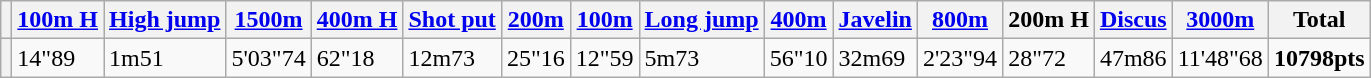<table class="wikitable">
<tr>
<th scope=col></th>
<th scope=col><a href='#'>100m H</a></th>
<th scope=col><a href='#'>High jump</a></th>
<th scope=col><a href='#'>1500m</a></th>
<th scope=col><a href='#'>400m H</a></th>
<th scope=col><a href='#'>Shot put</a></th>
<th scope=col><a href='#'>200m</a></th>
<th scope=col><a href='#'>100m</a></th>
<th scope=col><a href='#'>Long jump</a></th>
<th scope=col><a href='#'>400m</a></th>
<th scope=col><a href='#'>Javelin</a></th>
<th scope=col><a href='#'>800m</a></th>
<th scope=col>200m H</th>
<th scope=col><a href='#'>Discus</a></th>
<th scope=col><a href='#'>3000m</a></th>
<th scope=col><strong>Total</strong></th>
</tr>
<tr>
<th scope=row><em></em></th>
<td>14"89</td>
<td>1m51</td>
<td>5'03"74</td>
<td>62"18</td>
<td>12m73</td>
<td>25"16</td>
<td>12"59</td>
<td>5m73</td>
<td>56"10</td>
<td>32m69</td>
<td>2'23"94</td>
<td>28"72</td>
<td>47m86</td>
<td>11'48"68</td>
<td><strong>10798pts</strong></td>
</tr>
</table>
